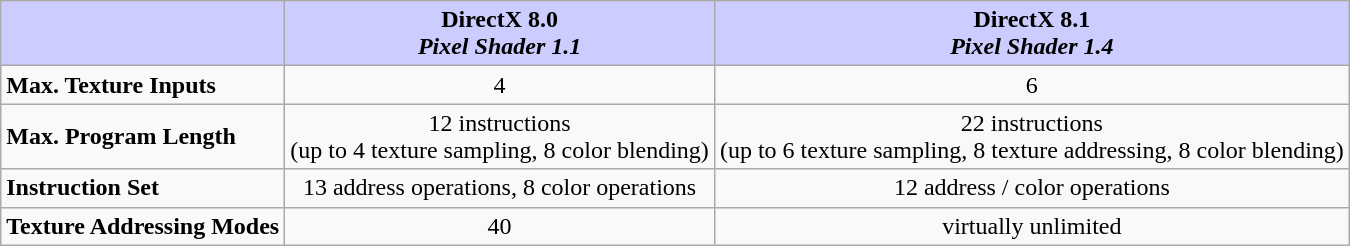<table class="wikitable">
<tr>
<th style="background:#ccf;"></th>
<th style="background:#ccf;">DirectX 8.0<br><em>Pixel Shader 1.1</em></th>
<th style="background:#ccf;">DirectX 8.1<br><em>Pixel Shader 1.4</em></th>
</tr>
<tr>
<td><strong>Max. Texture Inputs</strong></td>
<td style="text-align:center;">4</td>
<td style="text-align:center;">6</td>
</tr>
<tr>
<td><strong>Max. Program Length</strong></td>
<td style="text-align:center;">12 instructions<br><span>(up to 4 texture sampling, 8 color blending)</span></td>
<td style="text-align:center;">22 instructions<br><span>(up to 6 texture sampling, 8 texture addressing, 8 color blending)</span></td>
</tr>
<tr>
<td><strong>Instruction Set</strong></td>
<td style="text-align:center;">13 address operations, 8 color operations</td>
<td style="text-align:center;">12 address / color operations</td>
</tr>
<tr>
<td><strong>Texture Addressing Modes</strong></td>
<td style="text-align:center;">40</td>
<td style="text-align:center;">virtually unlimited</td>
</tr>
</table>
